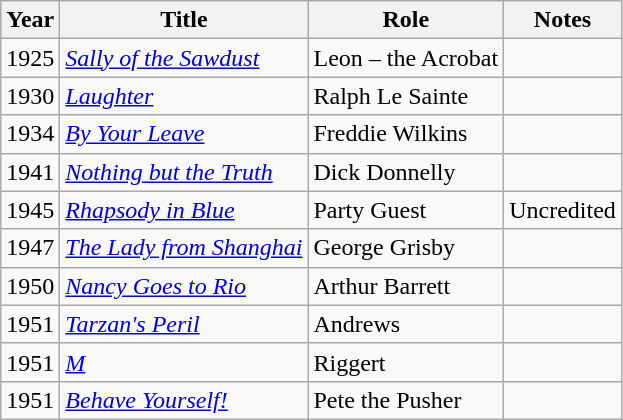<table class=wikitable>
<tr>
<th>Year</th>
<th>Title</th>
<th>Role</th>
<th>Notes</th>
</tr>
<tr>
<td>1925</td>
<td><em><a href='#'>Sally of the Sawdust</a></em></td>
<td>Leon – the Acrobat</td>
<td></td>
</tr>
<tr>
<td>1930</td>
<td><em><a href='#'>Laughter</a></em></td>
<td>Ralph Le Sainte</td>
<td></td>
</tr>
<tr>
<td>1934</td>
<td><em><a href='#'>By Your Leave</a></em></td>
<td>Freddie Wilkins</td>
<td></td>
</tr>
<tr>
<td>1941</td>
<td><em><a href='#'>Nothing but the Truth</a></em></td>
<td>Dick Donnelly</td>
<td></td>
</tr>
<tr>
<td>1945</td>
<td><em><a href='#'>Rhapsody in Blue</a></em></td>
<td>Party Guest</td>
<td>Uncredited</td>
</tr>
<tr>
<td>1947</td>
<td><em><a href='#'>The Lady from Shanghai</a></em></td>
<td>George Grisby</td>
<td></td>
</tr>
<tr>
<td>1950</td>
<td><em><a href='#'>Nancy Goes to Rio</a></em></td>
<td>Arthur Barrett</td>
<td></td>
</tr>
<tr>
<td>1951</td>
<td><em><a href='#'>Tarzan's Peril</a></em></td>
<td>Andrews</td>
<td></td>
</tr>
<tr>
<td>1951</td>
<td><em><a href='#'>M</a></em></td>
<td>Riggert</td>
<td></td>
</tr>
<tr>
<td>1951</td>
<td><em><a href='#'>Behave Yourself!</a></em></td>
<td>Pete the Pusher</td>
<td></td>
</tr>
</table>
